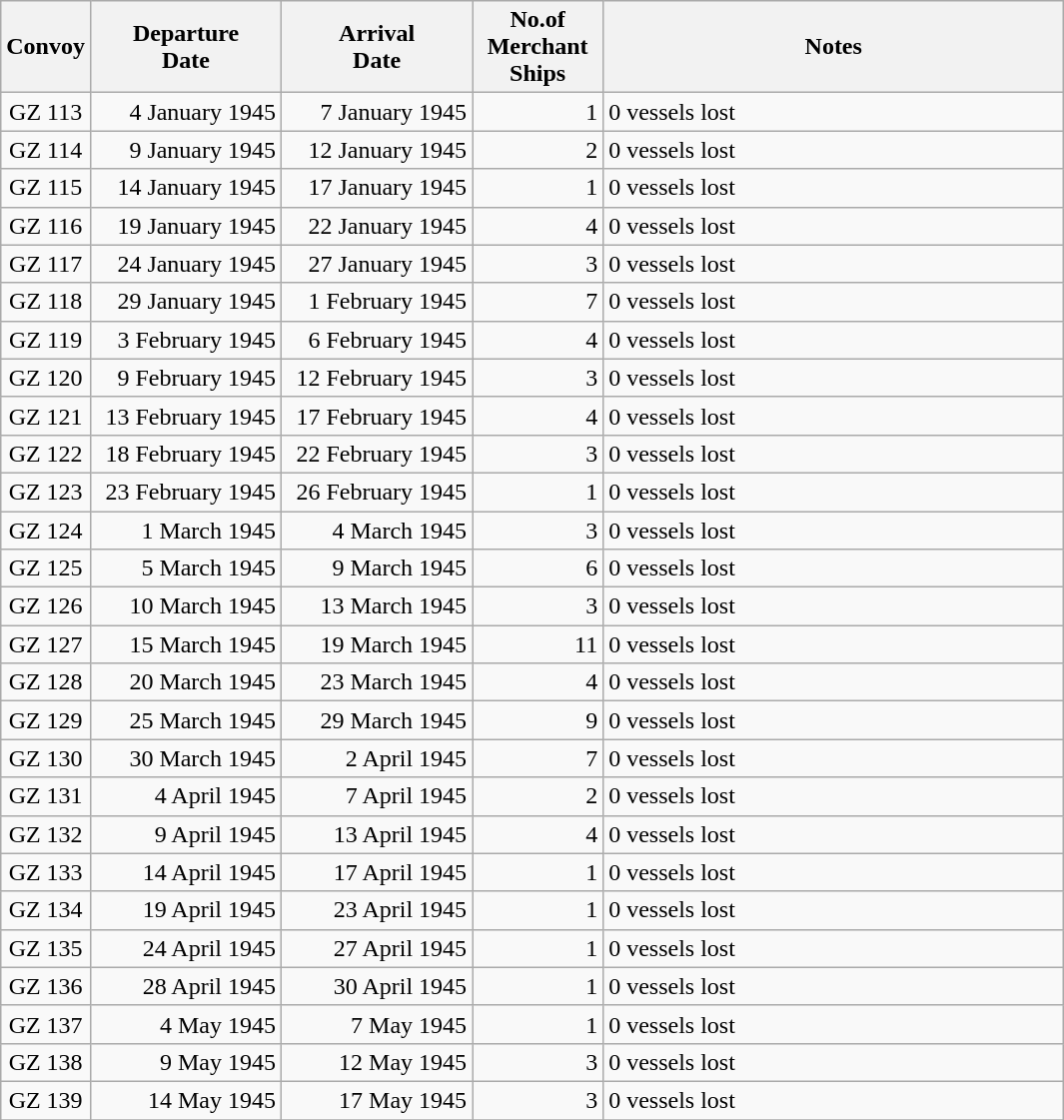<table class="wikitable sortable">
<tr>
<th scope="col" width="50px">Convoy</th>
<th scope="col" width="120px">Departure<br>Date</th>
<th scope="col" width="120px">Arrival<br>Date</th>
<th scope="col" width="80px">No.of Merchant Ships</th>
<th scope="col" width="300px">Notes</th>
</tr>
<tr>
<td align="center">GZ 113</td>
<td align="right">4 January 1945</td>
<td align="right">7 January 1945</td>
<td align="right">1</td>
<td align="left">0 vessels lost</td>
</tr>
<tr>
<td align="center">GZ 114</td>
<td align="right">9 January 1945</td>
<td align="right">12 January 1945</td>
<td align="right">2</td>
<td align="left">0 vessels lost</td>
</tr>
<tr>
<td align="center">GZ 115</td>
<td align="right">14 January 1945</td>
<td align="right">17 January 1945</td>
<td align="right">1</td>
<td align="left">0 vessels lost</td>
</tr>
<tr>
<td align="center">GZ 116</td>
<td align="right">19 January 1945</td>
<td align="right">22 January 1945</td>
<td align="right">4</td>
<td align="left">0 vessels lost</td>
</tr>
<tr>
<td align="center">GZ 117</td>
<td align="right">24 January 1945</td>
<td align="right">27 January 1945</td>
<td align="right">3</td>
<td align="left">0 vessels lost</td>
</tr>
<tr>
<td align="center">GZ 118</td>
<td align="right">29 January 1945</td>
<td align="right">1 February 1945</td>
<td align="right">7</td>
<td align="left">0 vessels lost</td>
</tr>
<tr>
<td align="center">GZ 119</td>
<td align="right">3 February 1945</td>
<td align="right">6 February 1945</td>
<td align="right">4</td>
<td align="left">0 vessels lost</td>
</tr>
<tr>
<td align="center">GZ 120</td>
<td align="right">9 February 1945</td>
<td align="right">12 February 1945</td>
<td align="right">3</td>
<td align="left">0 vessels lost</td>
</tr>
<tr>
<td align="center">GZ 121</td>
<td align="right">13 February 1945</td>
<td align="right">17 February 1945</td>
<td align="right">4</td>
<td align="left">0 vessels lost</td>
</tr>
<tr>
<td align="center">GZ 122</td>
<td align="right">18 February 1945</td>
<td align="right">22 February 1945</td>
<td align="right">3</td>
<td align="left">0 vessels lost</td>
</tr>
<tr>
<td align="center">GZ 123</td>
<td align="right">23 February 1945</td>
<td align="right">26 February 1945</td>
<td align="right">1</td>
<td align="left">0 vessels lost</td>
</tr>
<tr>
<td align="center">GZ 124</td>
<td align="right">1 March 1945</td>
<td align="right">4 March 1945</td>
<td align="right">3</td>
<td align="left">0 vessels lost</td>
</tr>
<tr>
<td align="center">GZ 125</td>
<td align="right">5 March 1945</td>
<td align="right">9 March 1945</td>
<td align="right">6</td>
<td align="left">0 vessels lost</td>
</tr>
<tr>
<td align="center">GZ 126</td>
<td align="right">10 March 1945</td>
<td align="right">13 March 1945</td>
<td align="right">3</td>
<td align="left">0 vessels lost</td>
</tr>
<tr>
<td align="center">GZ 127</td>
<td align="right">15 March 1945</td>
<td align="right">19 March 1945</td>
<td align="right">11</td>
<td align="left">0 vessels lost</td>
</tr>
<tr>
<td align="center">GZ 128</td>
<td align="right">20 March 1945</td>
<td align="right">23 March 1945</td>
<td align="right">4</td>
<td align="left">0 vessels lost</td>
</tr>
<tr>
<td align="center">GZ 129</td>
<td align="right">25 March 1945</td>
<td align="right">29 March 1945</td>
<td align="right">9</td>
<td align="left">0 vessels lost</td>
</tr>
<tr>
<td align="center">GZ 130</td>
<td align="right">30 March 1945</td>
<td align="right">2 April 1945</td>
<td align="right">7</td>
<td align="left">0 vessels lost</td>
</tr>
<tr>
<td align="center">GZ 131</td>
<td align="right">4 April 1945</td>
<td align="right">7 April 1945</td>
<td align="right">2</td>
<td align="left">0 vessels lost</td>
</tr>
<tr>
<td align="center">GZ 132</td>
<td align="right">9 April 1945</td>
<td align="right">13 April 1945</td>
<td align="right">4</td>
<td align="left">0 vessels lost</td>
</tr>
<tr>
<td align="center">GZ 133</td>
<td align="right">14 April 1945</td>
<td align="right">17 April 1945</td>
<td align="right">1</td>
<td align="left">0 vessels lost</td>
</tr>
<tr>
<td align="center">GZ 134</td>
<td align="right">19 April 1945</td>
<td align="right">23 April 1945</td>
<td align="right">1</td>
<td align="left">0 vessels lost</td>
</tr>
<tr>
<td align="center">GZ 135</td>
<td align="right">24 April 1945</td>
<td align="right">27 April 1945</td>
<td align="right">1</td>
<td align="left">0 vessels lost</td>
</tr>
<tr>
<td align="center">GZ 136</td>
<td align="right">28 April 1945</td>
<td align="right">30 April 1945</td>
<td align="right">1</td>
<td align="left">0 vessels lost</td>
</tr>
<tr>
<td align="center">GZ 137</td>
<td align="right">4 May 1945</td>
<td align="right">7 May 1945</td>
<td align="right">1</td>
<td align="left">0 vessels lost</td>
</tr>
<tr>
<td align="center">GZ 138</td>
<td align="right">9 May 1945</td>
<td align="right">12 May 1945</td>
<td align="right">3</td>
<td align="left">0 vessels lost</td>
</tr>
<tr>
<td align="center">GZ 139</td>
<td align="right">14 May 1945</td>
<td align="right">17 May 1945</td>
<td align="right">3</td>
<td align="left">0 vessels lost</td>
</tr>
<tr>
</tr>
</table>
